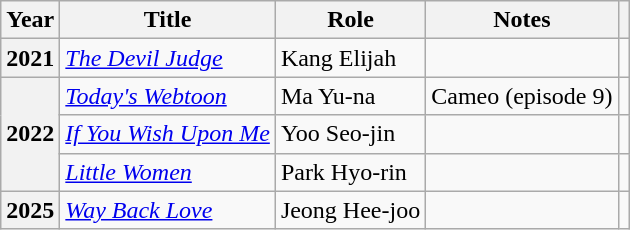<table class="wikitable  plainrowheaders">
<tr>
<th scope="col">Year</th>
<th scope="col">Title</th>
<th scope="col">Role</th>
<th scope="col">Notes</th>
<th scope="col" class="unsortable"></th>
</tr>
<tr>
<th scope="row">2021</th>
<td><em><a href='#'>The Devil Judge</a></em></td>
<td>Kang Elijah</td>
<td></td>
<td></td>
</tr>
<tr>
<th rowspan="3" scope="row">2022</th>
<td><em><a href='#'>Today's Webtoon</a></em></td>
<td>Ma Yu-na</td>
<td>Cameo (episode 9)</td>
<td></td>
</tr>
<tr>
<td><em><a href='#'>If You Wish Upon Me</a></em></td>
<td>Yoo Seo-jin</td>
<td></td>
<td></td>
</tr>
<tr>
<td><em><a href='#'>Little Women</a></em></td>
<td>Park Hyo-rin</td>
<td></td>
<td></td>
</tr>
<tr>
<th scope="row">2025</th>
<td><em><a href='#'>Way Back Love</a></em></td>
<td>Jeong Hee-joo</td>
<td></td>
<td></td>
</tr>
</table>
